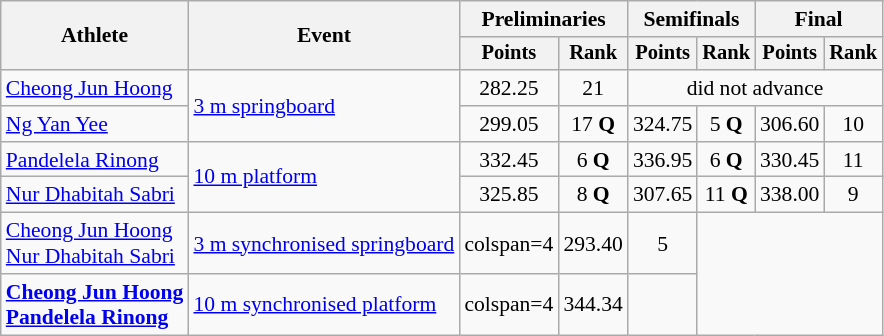<table class=wikitable style="font-size:90%">
<tr>
<th rowspan="2">Athlete</th>
<th rowspan="2">Event</th>
<th colspan="2">Preliminaries</th>
<th colspan="2">Semifinals</th>
<th colspan="2">Final</th>
</tr>
<tr style="font-size:95%">
<th>Points</th>
<th>Rank</th>
<th>Points</th>
<th>Rank</th>
<th>Points</th>
<th>Rank</th>
</tr>
<tr align=center>
<td align=left><a href='#'>Cheong Jun Hoong</a></td>
<td align=left rowspan=2><a href='#'>3 m springboard</a></td>
<td>282.25</td>
<td>21</td>
<td colspan=4>did not advance</td>
</tr>
<tr align=center>
<td align=left><a href='#'>Ng Yan Yee</a></td>
<td>299.05</td>
<td>17 <strong>Q</strong></td>
<td>324.75</td>
<td>5 <strong>Q</strong></td>
<td>306.60</td>
<td>10</td>
</tr>
<tr align=center>
<td align=left><a href='#'>Pandelela Rinong</a></td>
<td align=left rowspan=2><a href='#'>10 m platform</a></td>
<td>332.45</td>
<td>6 <strong>Q</strong></td>
<td>336.95</td>
<td>6 <strong>Q</strong></td>
<td>330.45</td>
<td>11</td>
</tr>
<tr align=center>
<td align=left><a href='#'>Nur Dhabitah Sabri</a></td>
<td>325.85</td>
<td>8 <strong>Q</strong></td>
<td>307.65</td>
<td>11 <strong>Q</strong></td>
<td>338.00</td>
<td>9</td>
</tr>
<tr align=center>
<td align=left><a href='#'>Cheong Jun Hoong</a><br><a href='#'>Nur Dhabitah Sabri</a></td>
<td align=left><a href='#'>3 m synchronised springboard</a></td>
<td>colspan=4 </td>
<td>293.40</td>
<td>5</td>
</tr>
<tr align=center>
<td align=left><strong><a href='#'>Cheong Jun Hoong</a><br><a href='#'>Pandelela Rinong</a></strong></td>
<td align=left><a href='#'>10 m synchronised platform</a></td>
<td>colspan=4 </td>
<td>344.34</td>
<td></td>
</tr>
</table>
